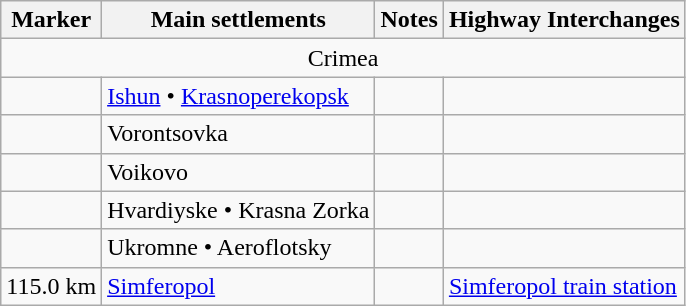<table class="wikitable">
<tr>
<th>Marker</th>
<th>Main settlements</th>
<th>Notes</th>
<th>Highway Interchanges</th>
</tr>
<tr>
<td align=center colspan=4>Crimea</td>
</tr>
<tr>
<td></td>
<td><a href='#'>Ishun</a> • <a href='#'>Krasnoperekopsk</a></td>
<td></td>
<td></td>
</tr>
<tr>
<td></td>
<td>Vorontsovka</td>
<td></td>
<td></td>
</tr>
<tr>
<td></td>
<td>Voikovo</td>
<td></td>
<td></td>
</tr>
<tr>
<td></td>
<td>Hvardiyske • Krasna Zorka</td>
<td></td>
<td></td>
</tr>
<tr>
<td></td>
<td>Ukromne • Aeroflotsky</td>
<td></td>
<td></td>
</tr>
<tr>
<td>115.0 km</td>
<td><a href='#'>Simferopol</a></td>
<td></td>
<td><a href='#'>Simferopol train station</a></td>
</tr>
</table>
